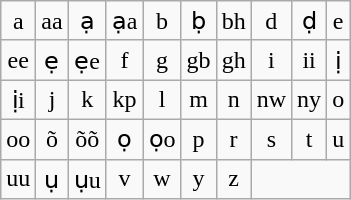<table class="wikitable" style="text-align: center;">
<tr>
<td>a</td>
<td>aa</td>
<td>ạ</td>
<td>ạa</td>
<td>b</td>
<td>ḅ</td>
<td>bh</td>
<td>d</td>
<td>ḍ</td>
<td>e</td>
</tr>
<tr>
<td>ee</td>
<td>ẹ</td>
<td>ẹe</td>
<td>f</td>
<td>g</td>
<td>gb</td>
<td>gh</td>
<td>i</td>
<td>ii</td>
<td>ị</td>
</tr>
<tr>
<td>ịi</td>
<td>j</td>
<td>k</td>
<td>kp</td>
<td>l</td>
<td>m</td>
<td>n</td>
<td>nw</td>
<td>ny</td>
<td>o</td>
</tr>
<tr>
<td>oo</td>
<td>õ</td>
<td>õõ</td>
<td>ọ</td>
<td>ọo</td>
<td>p</td>
<td>r</td>
<td>s</td>
<td>t</td>
<td>u</td>
</tr>
<tr>
<td>uu</td>
<td>ụ</td>
<td>ụu</td>
<td>v</td>
<td>w</td>
<td>y</td>
<td>z</td>
</tr>
</table>
